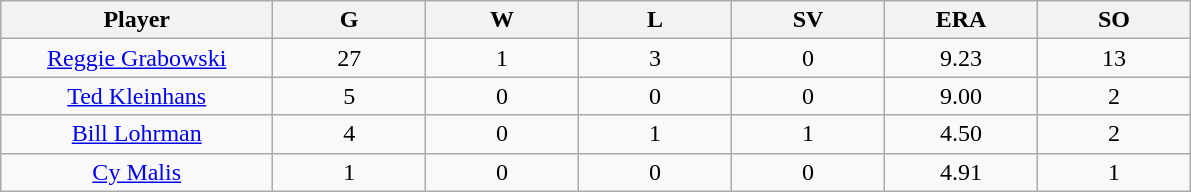<table class="wikitable sortable">
<tr>
<th bgcolor="#DDDDFF" width="16%">Player</th>
<th bgcolor="#DDDDFF" width="9%">G</th>
<th bgcolor="#DDDDFF" width="9%">W</th>
<th bgcolor="#DDDDFF" width="9%">L</th>
<th bgcolor="#DDDDFF" width="9%">SV</th>
<th bgcolor="#DDDDFF" width="9%">ERA</th>
<th bgcolor="#DDDDFF" width="9%">SO</th>
</tr>
<tr align="center">
<td><a href='#'>Reggie Grabowski</a></td>
<td>27</td>
<td>1</td>
<td>3</td>
<td>0</td>
<td>9.23</td>
<td>13</td>
</tr>
<tr align="center">
<td><a href='#'>Ted Kleinhans</a></td>
<td>5</td>
<td>0</td>
<td>0</td>
<td>0</td>
<td>9.00</td>
<td>2</td>
</tr>
<tr align="center">
<td><a href='#'>Bill Lohrman</a></td>
<td>4</td>
<td>0</td>
<td>1</td>
<td>1</td>
<td>4.50</td>
<td>2</td>
</tr>
<tr align="center">
<td><a href='#'>Cy Malis</a></td>
<td>1</td>
<td>0</td>
<td>0</td>
<td>0</td>
<td>4.91</td>
<td>1</td>
</tr>
</table>
